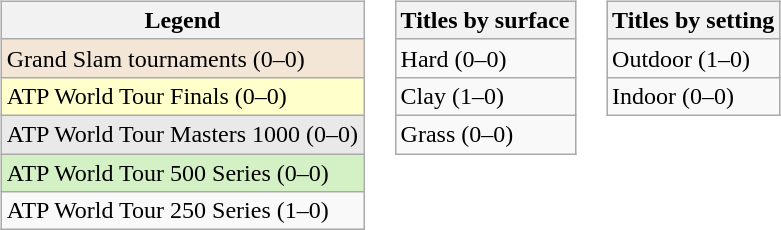<table>
<tr valign="top">
<td><br><table class="wikitable">
<tr>
<th>Legend</th>
</tr>
<tr style="background:#f3e6d7;">
<td>Grand Slam tournaments (0–0)</td>
</tr>
<tr style="background:#ffffcc;">
<td>ATP World Tour Finals (0–0)</td>
</tr>
<tr style="background:#e9e9e9;">
<td>ATP World Tour Masters 1000 (0–0)</td>
</tr>
<tr style="background:#d4f1c5;">
<td>ATP World Tour 500 Series (0–0)</td>
</tr>
<tr>
<td>ATP World Tour 250 Series (1–0)</td>
</tr>
</table>
</td>
<td><br><table class="wikitable">
<tr>
<th>Titles by surface</th>
</tr>
<tr>
<td>Hard (0–0)</td>
</tr>
<tr>
<td>Clay (1–0)</td>
</tr>
<tr>
<td>Grass (0–0)</td>
</tr>
</table>
</td>
<td><br><table class="wikitable">
<tr>
<th>Titles by setting</th>
</tr>
<tr>
<td>Outdoor (1–0)</td>
</tr>
<tr>
<td>Indoor (0–0)</td>
</tr>
</table>
</td>
</tr>
</table>
